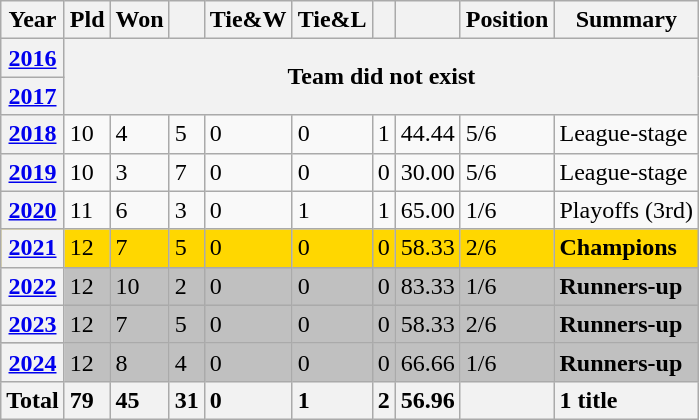<table class="wikitable sortable">
<tr>
<th class="unsortable">Year</th>
<th>Pld</th>
<th>Won</th>
<th></th>
<th>Tie&W</th>
<th>Tie&L</th>
<th></th>
<th></th>
<th class="unsortable">Position</th>
<th class="unsortable">Summary</th>
</tr>
<tr>
<th><a href='#'>2016</a></th>
<th colspan="9" rowspan="2">Team did not exist</th>
</tr>
<tr>
<th><a href='#'>2017</a></th>
</tr>
<tr>
<th><a href='#'>2018</a></th>
<td>10</td>
<td>4</td>
<td>5</td>
<td>0</td>
<td>0</td>
<td>1</td>
<td>44.44</td>
<td>5/6</td>
<td>League-stage</td>
</tr>
<tr>
<th><a href='#'>2019</a></th>
<td>10</td>
<td>3</td>
<td>7</td>
<td>0</td>
<td>0</td>
<td>0</td>
<td>30.00</td>
<td>5/6</td>
<td>League-stage</td>
</tr>
<tr>
<th><a href='#'>2020</a></th>
<td>11</td>
<td>6</td>
<td>3</td>
<td>0</td>
<td>1</td>
<td>1</td>
<td>65.00</td>
<td>1/6</td>
<td>Playoffs (3rd)</td>
</tr>
<tr style="background:gold;">
<th><a href='#'>2021</a></th>
<td>12</td>
<td>7</td>
<td>5</td>
<td>0</td>
<td>0</td>
<td>0</td>
<td>58.33</td>
<td>2/6</td>
<td><strong>Champions</strong></td>
</tr>
<tr style="background:silver;">
<th><a href='#'>2022</a></th>
<td>12</td>
<td>10</td>
<td>2</td>
<td>0</td>
<td>0</td>
<td>0</td>
<td>83.33</td>
<td>1/6</td>
<td><strong>Runners-up</strong></td>
</tr>
<tr style="background:silver;">
<th><a href='#'>2023</a></th>
<td>12</td>
<td>7</td>
<td>5</td>
<td>0</td>
<td>0</td>
<td>0</td>
<td>58.33</td>
<td>2/6</td>
<td><strong>Runners-up</strong></td>
</tr>
<tr style="background:silver;">
<th><a href='#'>2024</a></th>
<td>12</td>
<td>8</td>
<td>4</td>
<td>0</td>
<td>0</td>
<td>0</td>
<td>66.66</td>
<td>1/6</td>
<td><strong>Runners-up</strong></td>
</tr>
<tr>
<th>Total</th>
<th style="text-align:left; class="unsortable"><strong>79</strong></th>
<th style="text-align:left"><strong>45</strong></th>
<th style="text-align:left"><strong>31</strong></th>
<th style="text-align:left"><strong>0</strong></th>
<th style="text-align:left"><strong>1</strong></th>
<th style="text-align:left"><strong>2</strong></th>
<th style="text-align:left"><strong>56.96</strong></th>
<th></th>
<th style="text-align:left"><strong>1 title</strong></th>
</tr>
</table>
